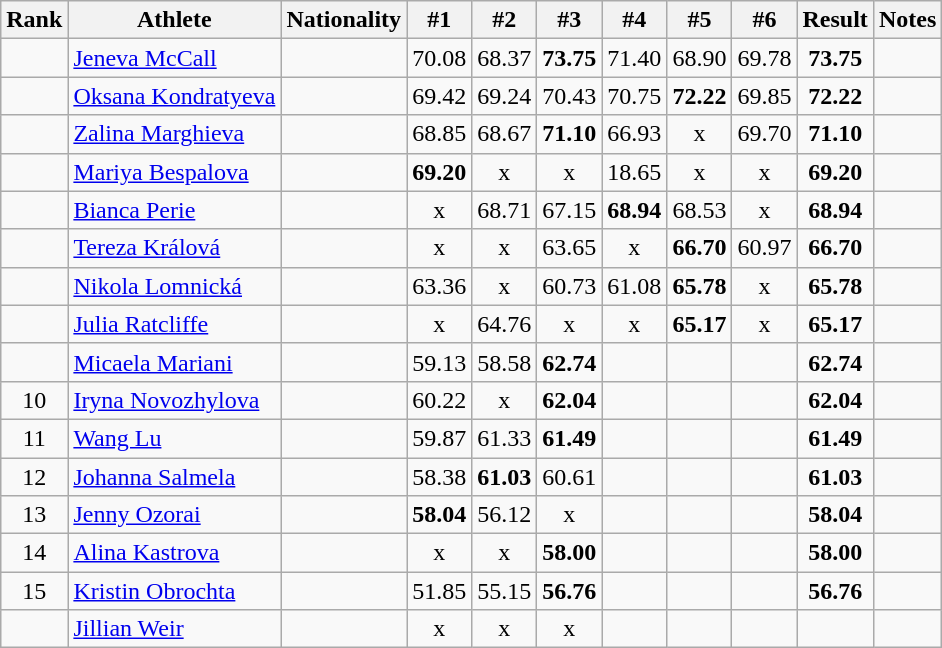<table class="wikitable sortable" style="text-align:center">
<tr>
<th>Rank</th>
<th>Athlete</th>
<th>Nationality</th>
<th>#1</th>
<th>#2</th>
<th>#3</th>
<th>#4</th>
<th>#5</th>
<th>#6</th>
<th>Result</th>
<th>Notes</th>
</tr>
<tr>
<td></td>
<td align="left"><a href='#'>Jeneva McCall</a></td>
<td align=left></td>
<td>70.08</td>
<td>68.37</td>
<td><strong>73.75</strong></td>
<td>71.40</td>
<td>68.90</td>
<td>69.78</td>
<td><strong>73.75</strong></td>
<td></td>
</tr>
<tr>
<td></td>
<td align="left"><a href='#'>Oksana Kondratyeva</a></td>
<td align=left></td>
<td>69.42</td>
<td>69.24</td>
<td>70.43</td>
<td>70.75</td>
<td><strong>72.22</strong></td>
<td>69.85</td>
<td><strong>72.22</strong></td>
<td></td>
</tr>
<tr>
<td></td>
<td align="left"><a href='#'>Zalina Marghieva</a></td>
<td align=left></td>
<td>68.85</td>
<td>68.67</td>
<td><strong>71.10</strong></td>
<td>66.93</td>
<td>x</td>
<td>69.70</td>
<td><strong>71.10</strong></td>
<td></td>
</tr>
<tr>
<td></td>
<td align="left"><a href='#'>Mariya Bespalova</a></td>
<td align=left></td>
<td><strong>69.20</strong></td>
<td>x</td>
<td>x</td>
<td>18.65</td>
<td>x</td>
<td>x</td>
<td><strong>69.20</strong></td>
<td></td>
</tr>
<tr>
<td></td>
<td align="left"><a href='#'>Bianca Perie</a></td>
<td align=left></td>
<td>x</td>
<td>68.71</td>
<td>67.15</td>
<td><strong>68.94</strong></td>
<td>68.53</td>
<td>x</td>
<td><strong>68.94</strong></td>
<td></td>
</tr>
<tr>
<td></td>
<td align="left"><a href='#'>Tereza Králová</a></td>
<td align=left></td>
<td>x</td>
<td>x</td>
<td>63.65</td>
<td>x</td>
<td><strong>66.70</strong></td>
<td>60.97</td>
<td><strong>66.70</strong></td>
<td></td>
</tr>
<tr>
<td></td>
<td align="left"><a href='#'>Nikola Lomnická</a></td>
<td align=left></td>
<td>63.36</td>
<td>x</td>
<td>60.73</td>
<td>61.08</td>
<td><strong>65.78</strong></td>
<td>x</td>
<td><strong>65.78</strong></td>
<td></td>
</tr>
<tr>
<td></td>
<td align="left"><a href='#'>Julia Ratcliffe</a></td>
<td align=left></td>
<td>x</td>
<td>64.76</td>
<td>x</td>
<td>x</td>
<td><strong>65.17</strong></td>
<td>x</td>
<td><strong>65.17</strong></td>
<td></td>
</tr>
<tr>
<td></td>
<td align="left"><a href='#'>Micaela Mariani</a></td>
<td align=left></td>
<td>59.13</td>
<td>58.58</td>
<td><strong>62.74</strong></td>
<td></td>
<td></td>
<td></td>
<td><strong>62.74</strong></td>
<td></td>
</tr>
<tr>
<td>10</td>
<td align="left"><a href='#'>Iryna Novozhylova</a></td>
<td align=left></td>
<td>60.22</td>
<td>x</td>
<td><strong>62.04</strong></td>
<td></td>
<td></td>
<td></td>
<td><strong>62.04</strong></td>
<td></td>
</tr>
<tr>
<td>11</td>
<td align="left"><a href='#'>Wang Lu</a></td>
<td align=left></td>
<td>59.87</td>
<td>61.33</td>
<td><strong>61.49</strong></td>
<td></td>
<td></td>
<td></td>
<td><strong>61.49</strong></td>
<td></td>
</tr>
<tr>
<td>12</td>
<td align="left"><a href='#'>Johanna Salmela</a></td>
<td align=left></td>
<td>58.38</td>
<td><strong>61.03</strong></td>
<td>60.61</td>
<td></td>
<td></td>
<td></td>
<td><strong>61.03</strong></td>
<td></td>
</tr>
<tr>
<td>13</td>
<td align="left"><a href='#'>Jenny Ozorai</a></td>
<td align=left></td>
<td><strong>58.04</strong></td>
<td>56.12</td>
<td>x</td>
<td></td>
<td></td>
<td></td>
<td><strong>58.04</strong></td>
<td></td>
</tr>
<tr>
<td>14</td>
<td align="left"><a href='#'>Alina Kastrova</a></td>
<td align=left></td>
<td>x</td>
<td>x</td>
<td><strong>58.00</strong></td>
<td></td>
<td></td>
<td></td>
<td><strong>58.00</strong></td>
<td></td>
</tr>
<tr>
<td>15</td>
<td align="left"><a href='#'>Kristin Obrochta</a></td>
<td align=left></td>
<td>51.85</td>
<td>55.15</td>
<td><strong>56.76</strong></td>
<td></td>
<td></td>
<td></td>
<td><strong>56.76</strong></td>
<td></td>
</tr>
<tr>
<td></td>
<td align="left"><a href='#'>Jillian Weir</a></td>
<td align=left></td>
<td>x</td>
<td>x</td>
<td>x</td>
<td></td>
<td></td>
<td></td>
<td><strong></strong></td>
<td></td>
</tr>
</table>
